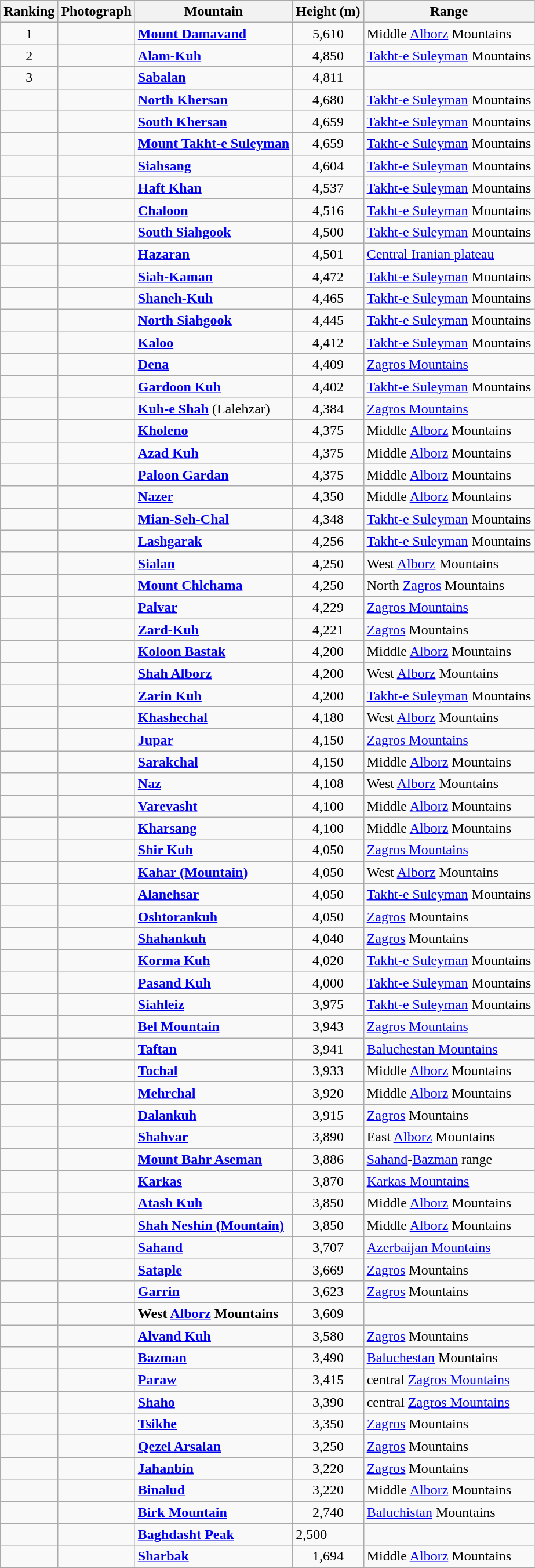<table class="wikitable sortable">
<tr style="background:#DCDCDC;">
<th>Ranking<br></th>
<th class="unsortable">Photograph</th>
<th>Mountain</th>
<th>Height (m)</th>
<th>Range</th>
</tr>
<tr>
<td align="center">1</td>
<td></td>
<td><strong><a href='#'>Mount Damavand</a></strong></td>
<td align="center">5,610</td>
<td>Middle <a href='#'>Alborz</a> Mountains</td>
</tr>
<tr>
<td align="center">2</td>
<td></td>
<td><strong><a href='#'>Alam-Kuh</a></strong></td>
<td align="center">4,850</td>
<td><a href='#'>Takht-e Suleyman</a> Mountains</td>
</tr>
<tr>
<td align="center">3</td>
<td></td>
<td><strong><a href='#'>Sabalan</a></strong></td>
<td align="center">4,811</td>
<td></td>
</tr>
<tr>
<td align="center"></td>
<td></td>
<td><strong><a href='#'>North Khersan</a></strong></td>
<td align="center">4,680</td>
<td><a href='#'>Takht-e Suleyman</a> Mountains</td>
</tr>
<tr>
<td align="center"></td>
<td></td>
<td><strong><a href='#'>South Khersan</a></strong></td>
<td align="center">4,659</td>
<td><a href='#'>Takht-e Suleyman</a> Mountains</td>
</tr>
<tr>
<td align="center"></td>
<td></td>
<td><strong><a href='#'>Mount Takht-e Suleyman</a></strong></td>
<td align="center">4,659</td>
<td><a href='#'>Takht-e Suleyman</a> Mountains</td>
</tr>
<tr>
<td align="center"></td>
<td></td>
<td><strong><a href='#'>Siahsang</a></strong></td>
<td align="center">4,604</td>
<td><a href='#'>Takht-e Suleyman</a> Mountains</td>
</tr>
<tr>
<td align="center"></td>
<td></td>
<td><strong><a href='#'>Haft Khan</a></strong></td>
<td align="center">4,537</td>
<td><a href='#'>Takht-e Suleyman</a> Mountains</td>
</tr>
<tr>
<td align="center"></td>
<td></td>
<td><strong><a href='#'>Chaloon</a></strong></td>
<td align="center">4,516</td>
<td><a href='#'>Takht-e Suleyman</a> Mountains</td>
</tr>
<tr>
<td align="center"></td>
<td></td>
<td><strong><a href='#'>South Siahgook</a></strong></td>
<td align="center">4,500</td>
<td><a href='#'>Takht-e Suleyman</a> Mountains</td>
</tr>
<tr>
<td align="center"></td>
<td></td>
<td><strong><a href='#'>Hazaran</a></strong></td>
<td align="center">4,501</td>
<td><a href='#'>Central Iranian plateau</a></td>
</tr>
<tr>
<td align="center"></td>
<td></td>
<td><strong><a href='#'>Siah-Kaman</a></strong></td>
<td align="center">4,472</td>
<td><a href='#'>Takht-e Suleyman</a> Mountains</td>
</tr>
<tr>
<td align="center"></td>
<td></td>
<td><strong><a href='#'>Shaneh-Kuh</a></strong></td>
<td align="center">4,465</td>
<td><a href='#'>Takht-e Suleyman</a> Mountains</td>
</tr>
<tr>
<td align="center"></td>
<td></td>
<td><strong><a href='#'>North Siahgook</a></strong></td>
<td align="center">4,445</td>
<td><a href='#'>Takht-e Suleyman</a> Mountains</td>
</tr>
<tr>
<td align="center"></td>
<td></td>
<td><strong><a href='#'>Kaloo</a></strong></td>
<td align="center">4,412</td>
<td><a href='#'>Takht-e Suleyman</a> Mountains</td>
</tr>
<tr>
<td align="center"></td>
<td></td>
<td><strong><a href='#'>Dena</a></strong></td>
<td align="center">4,409</td>
<td><a href='#'>Zagros Mountains</a></td>
</tr>
<tr>
<td align="center"></td>
<td></td>
<td><strong><a href='#'>Gardoon Kuh</a></strong></td>
<td align="center">4,402</td>
<td><a href='#'>Takht-e Suleyman</a> Mountains</td>
</tr>
<tr>
<td align="center"></td>
<td></td>
<td><strong><a href='#'>Kuh-e Shah</a></strong> (Lalehzar)</td>
<td align="center">4,384</td>
<td><a href='#'>Zagros Mountains</a></td>
</tr>
<tr>
<td align="center"></td>
<td></td>
<td><strong><a href='#'>Kholeno</a></strong></td>
<td align="center">4,375</td>
<td>Middle <a href='#'>Alborz</a> Mountains</td>
</tr>
<tr>
<td align="center"></td>
<td></td>
<td><strong><a href='#'>Azad Kuh</a></strong></td>
<td align="center">4,375</td>
<td>Middle <a href='#'>Alborz</a> Mountains</td>
</tr>
<tr>
<td align="center"></td>
<td></td>
<td><strong><a href='#'>Paloon Gardan</a></strong></td>
<td align="center">4,375</td>
<td>Middle <a href='#'>Alborz</a> Mountains</td>
</tr>
<tr>
<td align="center"></td>
<td></td>
<td><strong><a href='#'>Nazer</a></strong></td>
<td align="center">4,350</td>
<td>Middle <a href='#'>Alborz</a> Mountains</td>
</tr>
<tr>
<td align="center"></td>
<td></td>
<td><strong><a href='#'>Mian-Seh-Chal</a></strong></td>
<td align="center">4,348</td>
<td><a href='#'>Takht-e Suleyman</a> Mountains</td>
</tr>
<tr>
<td align="center"></td>
<td></td>
<td><strong><a href='#'>Lashgarak</a></strong></td>
<td align="center">4,256</td>
<td><a href='#'>Takht-e Suleyman</a> Mountains</td>
</tr>
<tr>
<td align="center"></td>
<td></td>
<td><strong><a href='#'>Sialan</a></strong></td>
<td align="center">4,250</td>
<td>West <a href='#'>Alborz</a> Mountains</td>
</tr>
<tr>
<td align="center"></td>
<td></td>
<td><strong><a href='#'>Mount Chlchama</a></strong></td>
<td align="center">4,250</td>
<td>North <a href='#'>Zagros</a> Mountains</td>
</tr>
<tr>
<td align="center"></td>
<td></td>
<td><strong><a href='#'>Palvar</a></strong></td>
<td align="center">4,229</td>
<td><a href='#'>Zagros Mountains</a></td>
</tr>
<tr>
<td align="center"></td>
<td></td>
<td><strong><a href='#'>Zard-Kuh</a></strong></td>
<td align="center">4,221</td>
<td><a href='#'>Zagros</a> Mountains</td>
</tr>
<tr>
<td align="center"></td>
<td></td>
<td><strong><a href='#'>Koloon Bastak</a></strong></td>
<td align="center">4,200</td>
<td>Middle <a href='#'>Alborz</a> Mountains</td>
</tr>
<tr>
<td align="center"></td>
<td></td>
<td><strong><a href='#'>Shah Alborz</a></strong></td>
<td align="center">4,200</td>
<td>West <a href='#'>Alborz</a> Mountains</td>
</tr>
<tr>
<td align="center"></td>
<td></td>
<td><strong><a href='#'>Zarin Kuh</a></strong></td>
<td align="center">4,200</td>
<td><a href='#'>Takht-e Suleyman</a> Mountains</td>
</tr>
<tr>
<td align="center"></td>
<td></td>
<td><strong><a href='#'>Khashechal</a></strong></td>
<td align="center">4,180</td>
<td>West <a href='#'>Alborz</a> Mountains</td>
</tr>
<tr>
<td align="center"></td>
<td></td>
<td><strong><a href='#'>Jupar</a></strong></td>
<td align="center">4,150</td>
<td><a href='#'>Zagros Mountains</a></td>
</tr>
<tr>
<td align="center"></td>
<td></td>
<td><strong><a href='#'>Sarakchal</a></strong></td>
<td align="center">4,150</td>
<td>Middle <a href='#'>Alborz</a> Mountains</td>
</tr>
<tr>
<td align="center"></td>
<td></td>
<td><strong><a href='#'>Naz</a></strong></td>
<td align="center">4,108</td>
<td>West <a href='#'>Alborz</a> Mountains</td>
</tr>
<tr>
<td align="center"></td>
<td></td>
<td><strong><a href='#'>Varevasht</a></strong></td>
<td align="center">4,100</td>
<td>Middle <a href='#'>Alborz</a> Mountains</td>
</tr>
<tr>
<td align="center"></td>
<td></td>
<td><strong><a href='#'>Kharsang</a></strong></td>
<td align="center">4,100</td>
<td>Middle <a href='#'>Alborz</a> Mountains</td>
</tr>
<tr>
<td align="center"></td>
<td></td>
<td><strong><a href='#'>Shir Kuh</a></strong></td>
<td align="center">4,050</td>
<td><a href='#'>Zagros Mountains</a></td>
</tr>
<tr>
<td align="center"></td>
<td></td>
<td><strong><a href='#'>Kahar (Mountain)</a></strong></td>
<td align="center">4,050</td>
<td>West <a href='#'>Alborz</a> Mountains</td>
</tr>
<tr>
<td align="center"></td>
<td></td>
<td><strong><a href='#'>Alanehsar</a></strong></td>
<td align="center">4,050</td>
<td><a href='#'>Takht-e Suleyman</a> Mountains</td>
</tr>
<tr>
<td align="center"></td>
<td></td>
<td><strong><a href='#'>Oshtorankuh</a></strong></td>
<td align="center">4,050</td>
<td><a href='#'>Zagros</a> Mountains</td>
</tr>
<tr>
<td align="center"></td>
<td></td>
<td><strong><a href='#'>Shahankuh</a></strong></td>
<td align="center">4,040</td>
<td><a href='#'>Zagros</a> Mountains</td>
</tr>
<tr>
<td align="center"></td>
<td></td>
<td><strong><a href='#'>Korma Kuh</a></strong></td>
<td align="center">4,020</td>
<td><a href='#'>Takht-e Suleyman</a> Mountains</td>
</tr>
<tr>
<td align="center"></td>
<td></td>
<td><strong><a href='#'>Pasand Kuh</a></strong></td>
<td align="center">4,000</td>
<td><a href='#'>Takht-e Suleyman</a> Mountains</td>
</tr>
<tr>
<td align="center"></td>
<td></td>
<td><strong><a href='#'>Siahleiz</a></strong></td>
<td align="center">3,975</td>
<td><a href='#'>Takht-e Suleyman</a> Mountains</td>
</tr>
<tr>
<td align="center"></td>
<td></td>
<td><strong><a href='#'>Bel Mountain</a></strong></td>
<td align="center">3,943</td>
<td><a href='#'>Zagros Mountains</a></td>
</tr>
<tr>
<td align="center"></td>
<td></td>
<td><a href='#'><strong>Taftan</strong></a></td>
<td align="center">3,941</td>
<td><a href='#'>Baluchestan Mountains</a></td>
</tr>
<tr>
<td align="center"></td>
<td></td>
<td><strong><a href='#'>Tochal</a></strong></td>
<td align="center">3,933</td>
<td>Middle <a href='#'>Alborz</a> Mountains</td>
</tr>
<tr>
<td align="center"></td>
<td></td>
<td><strong><a href='#'>Mehrchal</a></strong></td>
<td align="center">3,920</td>
<td>Middle <a href='#'>Alborz</a> Mountains</td>
</tr>
<tr>
<td align="center"></td>
<td></td>
<td><strong><a href='#'>Dalankuh</a></strong></td>
<td align="center">3,915</td>
<td><a href='#'>Zagros</a> Mountains</td>
</tr>
<tr>
<td align="center"></td>
<td></td>
<td><strong><a href='#'>Shahvar</a></strong></td>
<td align="center">3,890</td>
<td>East <a href='#'>Alborz</a> Mountains</td>
</tr>
<tr>
<td align="center"></td>
<td></td>
<td><strong><a href='#'>Mount Bahr Aseman</a></strong></td>
<td align ="center">3,886</td>
<td><a href='#'>Sahand</a>-<a href='#'>Bazman</a> range</td>
</tr>
<tr>
<td align="center"></td>
<td></td>
<td><strong><a href='#'>Karkas</a></strong></td>
<td align="center">3,870</td>
<td><a href='#'>Karkas Mountains</a></td>
</tr>
<tr>
<td align="center"></td>
<td></td>
<td><strong><a href='#'>Atash Kuh</a></strong></td>
<td align="center">3,850</td>
<td>Middle <a href='#'>Alborz</a> Mountains</td>
</tr>
<tr>
<td align="center"></td>
<td></td>
<td><strong><a href='#'>Shah Neshin (Mountain)</a></strong></td>
<td align="center">3,850</td>
<td>Middle <a href='#'>Alborz</a> Mountains</td>
</tr>
<tr>
<td align="center"></td>
<td></td>
<td><strong><a href='#'>Sahand</a></strong></td>
<td align="center">3,707</td>
<td><a href='#'>Azerbaijan Mountains</a></td>
</tr>
<tr>
<td align="center"></td>
<td></td>
<td><strong><a href='#'>Sataple</a></strong></td>
<td align="center">3,669</td>
<td><a href='#'>Zagros</a> Mountains</td>
</tr>
<tr>
<td align="center"></td>
<td></td>
<td><strong><a href='#'>Garrin</a></strong></td>
<td align="center">3,623</td>
<td><a href='#'>Zagros</a> Mountains</td>
</tr>
<tr>
<td align="center"></td>
<td></td>
<td><strong>West <a href='#'>Alborz</a> Mountains</strong></td>
<td align="center">3,609</td>
<td></td>
</tr>
<tr>
<td align="center"></td>
<td></td>
<td><strong><a href='#'>Alvand Kuh</a></strong></td>
<td align="center">3,580</td>
<td><a href='#'>Zagros</a> Mountains</td>
</tr>
<tr>
<td align="center"></td>
<td></td>
<td><strong><a href='#'>Bazman</a></strong></td>
<td align="center">3,490</td>
<td><a href='#'>Baluchestan</a> Mountains</td>
</tr>
<tr>
<td align="center"></td>
<td></td>
<td><strong><a href='#'>Paraw</a></strong></td>
<td align="center">3,415</td>
<td>central <a href='#'>Zagros Mountains</a></td>
</tr>
<tr>
<td align="center"></td>
<td></td>
<td><strong><a href='#'>Shaho</a></strong></td>
<td align="center">3,390</td>
<td>central <a href='#'>Zagros Mountains</a></td>
</tr>
<tr>
<td align="center"></td>
<td></td>
<td><strong><a href='#'>Tsikhe</a></strong></td>
<td align="center">3,350</td>
<td><a href='#'>Zagros</a> Mountains</td>
</tr>
<tr>
<td align="center"></td>
<td></td>
<td><strong><a href='#'>Qezel Arsalan</a></strong></td>
<td align="center">3,250</td>
<td><a href='#'>Zagros</a> Mountains</td>
</tr>
<tr>
<td align="center"></td>
<td></td>
<td><strong><a href='#'>Jahanbin</a></strong></td>
<td align="center">3,220</td>
<td><a href='#'>Zagros</a> Mountains</td>
</tr>
<tr>
<td align="center"></td>
<td></td>
<td><strong><a href='#'>Binalud</a></strong></td>
<td align="center">3,220</td>
<td>Middle <a href='#'>Alborz</a> Mountains</td>
</tr>
<tr>
<td align="center"></td>
<td></td>
<td><strong><a href='#'>Birk Mountain</a></strong></td>
<td align="center">2,740</td>
<td><a href='#'>Baluchistan</a> Mountains</td>
</tr>
<tr>
<td></td>
<td></td>
<td><strong><a href='#'>Baghdasht Peak</a></strong></td>
<td>2,500</td>
<td></td>
</tr>
<tr>
<td align="center"></td>
<td></td>
<td><strong><a href='#'>Sharbak</a></strong></td>
<td align="center">1,694</td>
<td>Middle <a href='#'>Alborz</a> Mountains</td>
</tr>
<tr>
</tr>
</table>
